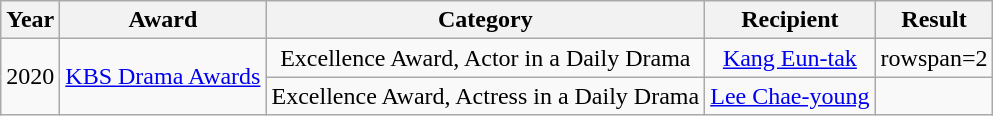<table class="wikitable" style="text-align:center;">
<tr>
<th>Year</th>
<th>Award</th>
<th>Category</th>
<th>Recipient</th>
<th>Result</th>
</tr>
<tr>
<td rowspan=2>2020</td>
<td rowspan=5><a href='#'>KBS Drama Awards</a></td>
<td>Excellence Award, Actor in a Daily Drama</td>
<td><a href='#'>Kang Eun-tak</a></td>
<td>rowspan=2 </td>
</tr>
<tr>
<td>Excellence Award, Actress in a Daily Drama</td>
<td><a href='#'>Lee Chae-young</a></td>
</tr>
</table>
